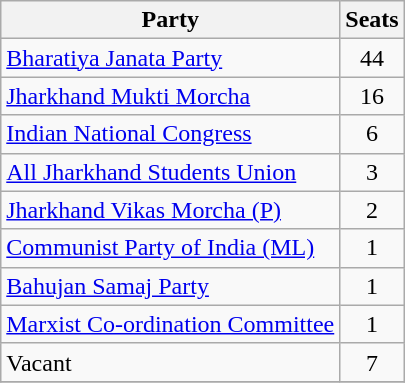<table class="wikitable sortable">
<tr>
<th>Party</th>
<th>Seats</th>
</tr>
<tr>
<td><a href='#'>Bharatiya Janata Party</a></td>
<td align=center>44</td>
</tr>
<tr>
<td><a href='#'>Jharkhand Mukti Morcha</a></td>
<td align=center>16</td>
</tr>
<tr>
<td><a href='#'>Indian National Congress</a></td>
<td align=center>6</td>
</tr>
<tr>
<td><a href='#'>All Jharkhand Students Union</a></td>
<td align=center>3</td>
</tr>
<tr>
<td><a href='#'>Jharkhand Vikas Morcha (P)</a></td>
<td align=center>2</td>
</tr>
<tr>
<td><a href='#'>Communist Party of India (ML)</a></td>
<td align=center>1</td>
</tr>
<tr>
<td><a href='#'>Bahujan Samaj Party</a></td>
<td align=center>1</td>
</tr>
<tr>
<td><a href='#'>Marxist Co-ordination Committee</a></td>
<td align=center>1</td>
</tr>
<tr>
<td>Vacant</td>
<td align=center>7</td>
</tr>
<tr>
</tr>
</table>
